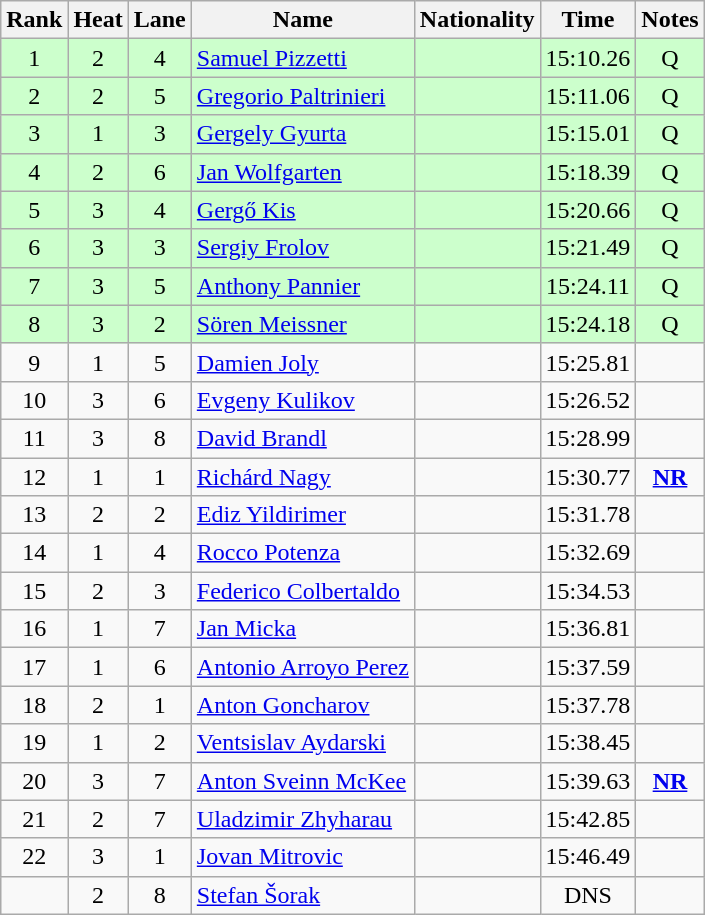<table class="wikitable sortable" style="text-align:center">
<tr>
<th>Rank</th>
<th>Heat</th>
<th>Lane</th>
<th>Name</th>
<th>Nationality</th>
<th>Time</th>
<th>Notes</th>
</tr>
<tr bgcolor=ccffcc>
<td>1</td>
<td>2</td>
<td>4</td>
<td align=left><a href='#'>Samuel Pizzetti</a></td>
<td align=left></td>
<td>15:10.26</td>
<td>Q</td>
</tr>
<tr bgcolor=ccffcc>
<td>2</td>
<td>2</td>
<td>5</td>
<td align=left><a href='#'>Gregorio Paltrinieri</a></td>
<td align=left></td>
<td>15:11.06</td>
<td>Q</td>
</tr>
<tr bgcolor=ccffcc>
<td>3</td>
<td>1</td>
<td>3</td>
<td align=left><a href='#'>Gergely Gyurta</a></td>
<td align=left></td>
<td>15:15.01</td>
<td>Q</td>
</tr>
<tr bgcolor=ccffcc>
<td>4</td>
<td>2</td>
<td>6</td>
<td align=left><a href='#'>Jan Wolfgarten</a></td>
<td align=left></td>
<td>15:18.39</td>
<td>Q</td>
</tr>
<tr bgcolor=ccffcc>
<td>5</td>
<td>3</td>
<td>4</td>
<td align=left><a href='#'>Gergő Kis</a></td>
<td align=left></td>
<td>15:20.66</td>
<td>Q</td>
</tr>
<tr bgcolor=ccffcc>
<td>6</td>
<td>3</td>
<td>3</td>
<td align=left><a href='#'>Sergiy Frolov</a></td>
<td align=left></td>
<td>15:21.49</td>
<td>Q</td>
</tr>
<tr bgcolor=ccffcc>
<td>7</td>
<td>3</td>
<td>5</td>
<td align=left><a href='#'>Anthony Pannier</a></td>
<td align=left></td>
<td>15:24.11</td>
<td>Q</td>
</tr>
<tr bgcolor=ccffcc>
<td>8</td>
<td>3</td>
<td>2</td>
<td align=left><a href='#'>Sören Meissner</a></td>
<td align=left></td>
<td>15:24.18</td>
<td>Q</td>
</tr>
<tr>
<td>9</td>
<td>1</td>
<td>5</td>
<td align=left><a href='#'>Damien Joly</a></td>
<td align=left></td>
<td>15:25.81</td>
<td></td>
</tr>
<tr>
<td>10</td>
<td>3</td>
<td>6</td>
<td align=left><a href='#'>Evgeny Kulikov</a></td>
<td align=left></td>
<td>15:26.52</td>
<td></td>
</tr>
<tr>
<td>11</td>
<td>3</td>
<td>8</td>
<td align=left><a href='#'>David Brandl</a></td>
<td align=left></td>
<td>15:28.99</td>
<td></td>
</tr>
<tr>
<td>12</td>
<td>1</td>
<td>1</td>
<td align=left><a href='#'>Richárd Nagy</a></td>
<td align=left></td>
<td>15:30.77</td>
<td><strong><a href='#'>NR</a></strong></td>
</tr>
<tr>
<td>13</td>
<td>2</td>
<td>2</td>
<td align=left><a href='#'>Ediz Yildirimer</a></td>
<td align=left></td>
<td>15:31.78</td>
<td></td>
</tr>
<tr>
<td>14</td>
<td>1</td>
<td>4</td>
<td align=left><a href='#'>Rocco Potenza</a></td>
<td align=left></td>
<td>15:32.69</td>
<td></td>
</tr>
<tr>
<td>15</td>
<td>2</td>
<td>3</td>
<td align=left><a href='#'>Federico Colbertaldo</a></td>
<td align=left></td>
<td>15:34.53</td>
<td></td>
</tr>
<tr>
<td>16</td>
<td>1</td>
<td>7</td>
<td align=left><a href='#'>Jan Micka</a></td>
<td align=left></td>
<td>15:36.81</td>
<td></td>
</tr>
<tr>
<td>17</td>
<td>1</td>
<td>6</td>
<td align=left><a href='#'>Antonio Arroyo Perez</a></td>
<td align=left></td>
<td>15:37.59</td>
<td></td>
</tr>
<tr>
<td>18</td>
<td>2</td>
<td>1</td>
<td align=left><a href='#'>Anton Goncharov</a></td>
<td align=left></td>
<td>15:37.78</td>
<td></td>
</tr>
<tr>
<td>19</td>
<td>1</td>
<td>2</td>
<td align=left><a href='#'>Ventsislav Aydarski</a></td>
<td align=left></td>
<td>15:38.45</td>
<td></td>
</tr>
<tr>
<td>20</td>
<td>3</td>
<td>7</td>
<td align=left><a href='#'>Anton Sveinn McKee</a></td>
<td align=left></td>
<td>15:39.63</td>
<td><strong><a href='#'>NR</a></strong></td>
</tr>
<tr>
<td>21</td>
<td>2</td>
<td>7</td>
<td align=left><a href='#'>Uladzimir Zhyharau</a></td>
<td align=left></td>
<td>15:42.85</td>
<td></td>
</tr>
<tr>
<td>22</td>
<td>3</td>
<td>1</td>
<td align=left><a href='#'>Jovan Mitrovic</a></td>
<td align=left></td>
<td>15:46.49</td>
<td></td>
</tr>
<tr>
<td></td>
<td>2</td>
<td>8</td>
<td align=left><a href='#'>Stefan Šorak</a></td>
<td align=left></td>
<td>DNS</td>
<td></td>
</tr>
</table>
